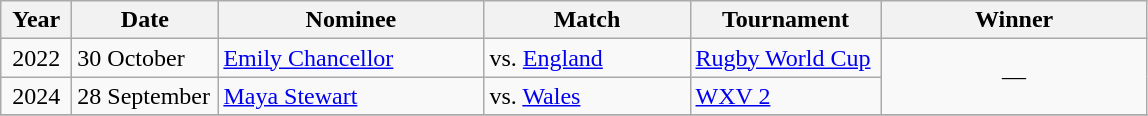<table class="wikitable">
<tr>
<th width=40>Year</th>
<th width=90>Date</th>
<th width=170>Nominee</th>
<th width=130>Match</th>
<th width=120>Tournament</th>
<th width=170>Winner</th>
</tr>
<tr>
<td align=center>2022</td>
<td>30 October</td>
<td><a href='#'>Emily Chancellor</a></td>
<td>vs. <a href='#'>England</a></td>
<td><a href='#'>Rugby World Cup</a></td>
<td align=center rowspan=2>—</td>
</tr>
<tr>
<td align=center>2024</td>
<td>28 September</td>
<td><a href='#'>Maya Stewart</a></td>
<td>vs. <a href='#'>Wales</a></td>
<td><a href='#'>WXV 2</a></td>
</tr>
<tr>
</tr>
</table>
